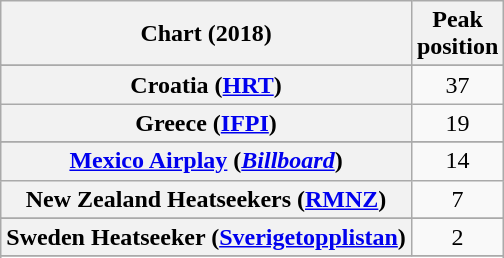<table class="wikitable sortable plainrowheaders" style="text-align:center">
<tr>
<th scope="col">Chart (2018)</th>
<th scope="col">Peak<br> position</th>
</tr>
<tr>
</tr>
<tr>
</tr>
<tr>
</tr>
<tr>
<th scope="row">Croatia (<a href='#'>HRT</a>)</th>
<td>37</td>
</tr>
<tr>
<th scope="row">Greece (<a href='#'>IFPI</a>)</th>
<td>19</td>
</tr>
<tr>
</tr>
<tr>
</tr>
<tr>
</tr>
<tr>
<th scope="row"><a href='#'>Mexico Airplay</a> (<em><a href='#'>Billboard</a></em>)</th>
<td>14</td>
</tr>
<tr>
<th scope="row">New Zealand Heatseekers (<a href='#'>RMNZ</a>)</th>
<td>7</td>
</tr>
<tr>
</tr>
<tr>
</tr>
<tr>
</tr>
<tr>
</tr>
<tr>
</tr>
<tr>
</tr>
<tr>
<th scope="row">Sweden Heatseeker (<a href='#'>Sverigetopplistan</a>)</th>
<td>2</td>
</tr>
<tr>
</tr>
<tr>
</tr>
<tr>
</tr>
<tr>
</tr>
</table>
